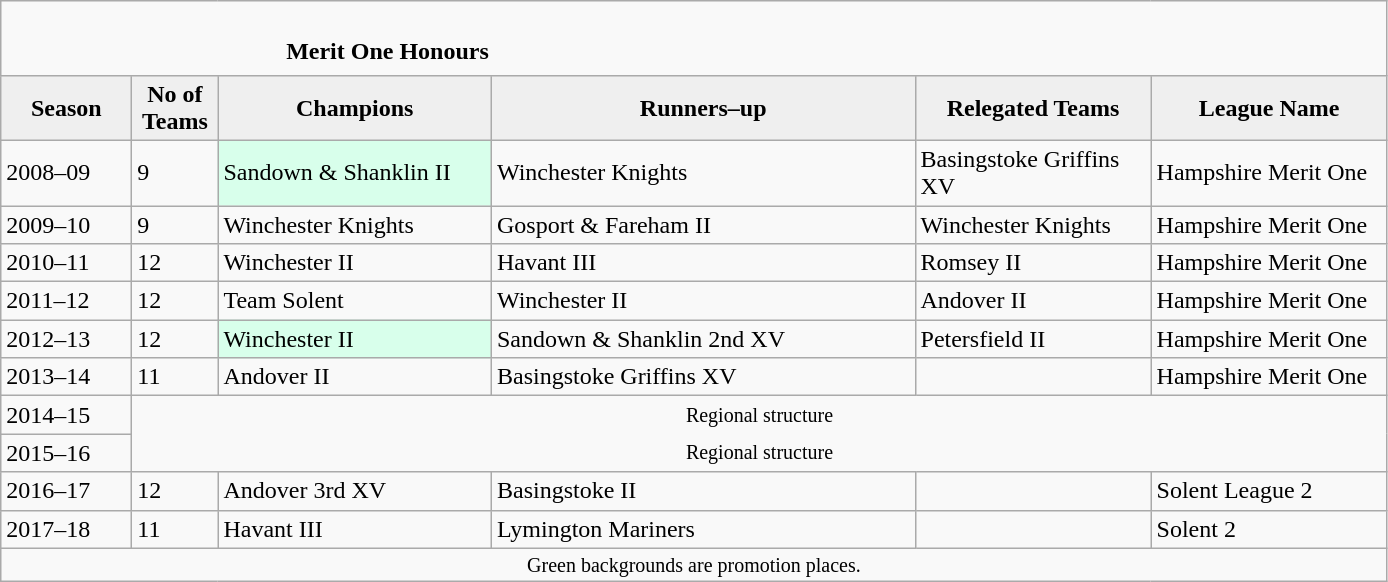<table class="wikitable" style="text-align: left;">
<tr>
<td colspan="11" cellpadding="0" cellspacing="0"><br><table border="0" style="width:100%;" cellpadding="0" cellspacing="0">
<tr>
<td style="width:20%; border:0;"></td>
<td style="border:0;"><strong>Merit One Honours</strong></td>
<td style="width:20%; border:0;"></td>
</tr>
</table>
</td>
</tr>
<tr>
<th style="background:#efefef; width:80px;">Season</th>
<th style="background:#efefef; width:50px;">No of Teams</th>
<th style="background:#efefef; width:175px;">Champions</th>
<th style="background:#efefef; width:275px;">Runners–up</th>
<th style="background:#efefef; width:150px;">Relegated Teams</th>
<th style="background:#efefef; width:150px;">League Name</th>
</tr>
<tr align=left>
<td>2008–09</td>
<td>9</td>
<td style="background:#d8ffeb;">Sandown & Shanklin II</td>
<td>Winchester Knights</td>
<td>Basingstoke Griffins XV</td>
<td>Hampshire Merit One</td>
</tr>
<tr>
<td>2009–10</td>
<td>9</td>
<td>Winchester Knights</td>
<td>Gosport & Fareham II</td>
<td>Winchester Knights</td>
<td>Hampshire Merit One</td>
</tr>
<tr>
<td>2010–11</td>
<td>12</td>
<td>Winchester II</td>
<td>Havant III</td>
<td>Romsey II</td>
<td>Hampshire Merit One</td>
</tr>
<tr>
<td>2011–12</td>
<td>12</td>
<td>Team Solent</td>
<td>Winchester II</td>
<td>Andover II</td>
<td>Hampshire Merit One</td>
</tr>
<tr>
<td>2012–13</td>
<td>12</td>
<td style="background:#d8ffeb;">Winchester II</td>
<td>Sandown & Shanklin 2nd XV</td>
<td>Petersfield II</td>
<td>Hampshire Merit One</td>
</tr>
<tr>
<td>2013–14</td>
<td>11</td>
<td>Andover II</td>
<td>Basingstoke Griffins XV</td>
<td></td>
<td>Hampshire Merit One</td>
</tr>
<tr>
<td>2014–15</td>
<td colspan="15"  style="border:0; font-size:smaller; text-align:center;">Regional structure</td>
</tr>
<tr>
<td>2015–16</td>
<td colspan="15"  style="border:0; font-size:smaller; text-align:center;">Regional structure</td>
</tr>
<tr>
<td>2016–17</td>
<td>12</td>
<td>Andover 3rd XV</td>
<td>Basingstoke II</td>
<td></td>
<td>Solent League 2</td>
</tr>
<tr>
<td>2017–18</td>
<td>11</td>
<td>Havant III</td>
<td>Lymington Mariners</td>
<td></td>
<td>Solent 2</td>
</tr>
<tr>
<td colspan="15"  style="border:0; font-size:smaller; text-align:center;">Green backgrounds are promotion places.</td>
</tr>
</table>
